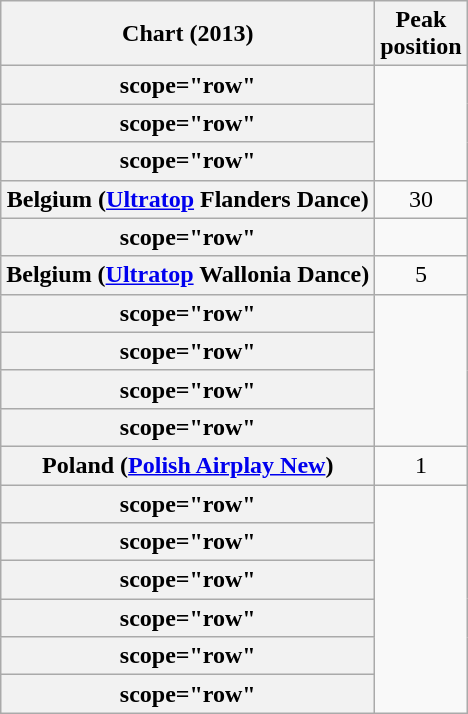<table class="wikitable sortable plainrowheaders">
<tr>
<th>Chart (2013)</th>
<th>Peak<br>position</th>
</tr>
<tr>
<th>scope="row" </th>
</tr>
<tr>
<th>scope="row" </th>
</tr>
<tr>
<th>scope="row" </th>
</tr>
<tr>
<th scope="row">Belgium (<a href='#'>Ultratop</a> Flanders Dance)</th>
<td align=center>30</td>
</tr>
<tr>
<th>scope="row" </th>
</tr>
<tr>
<th scope="row">Belgium (<a href='#'>Ultratop</a> Wallonia Dance)</th>
<td align=center>5</td>
</tr>
<tr>
<th>scope="row" </th>
</tr>
<tr>
<th>scope="row" </th>
</tr>
<tr>
<th>scope="row" </th>
</tr>
<tr>
<th>scope="row" </th>
</tr>
<tr>
<th scope="row">Poland (<a href='#'>Polish Airplay New</a>)</th>
<td align="center">1</td>
</tr>
<tr>
<th>scope="row" </th>
</tr>
<tr>
<th>scope="row" </th>
</tr>
<tr>
<th>scope="row" </th>
</tr>
<tr>
<th>scope="row" </th>
</tr>
<tr>
<th>scope="row" </th>
</tr>
<tr>
<th>scope="row" </th>
</tr>
</table>
